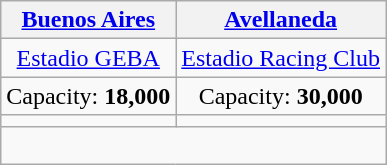<table class="wikitable" style="text-align:center">
<tr>
<th><a href='#'>Buenos Aires</a></th>
<th><a href='#'>Avellaneda</a></th>
</tr>
<tr>
<td><a href='#'>Estadio GEBA</a></td>
<td><a href='#'>Estadio Racing Club</a></td>
</tr>
<tr>
<td>Capacity: <strong>18,000</strong></td>
<td>Capacity: <strong>30,000</strong></td>
</tr>
<tr>
<td></td>
<td></td>
</tr>
<tr>
<td colspan="2"><br></td>
</tr>
</table>
